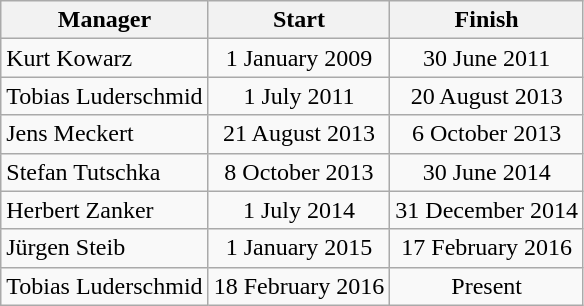<table class="wikitable">
<tr>
<th>Manager</th>
<th>Start</th>
<th>Finish</th>
</tr>
<tr align="center">
<td align="left">Kurt Kowarz</td>
<td>1 January 2009</td>
<td>30 June 2011</td>
</tr>
<tr align="center">
<td align="left">Tobias Luderschmid</td>
<td>1 July 2011</td>
<td>20 August 2013</td>
</tr>
<tr align="center">
<td align="left">Jens Meckert</td>
<td>21 August 2013</td>
<td>6 October 2013</td>
</tr>
<tr align="center">
<td align="left">Stefan Tutschka</td>
<td>8 October 2013</td>
<td>30 June 2014</td>
</tr>
<tr align="center">
<td align="left">Herbert Zanker</td>
<td>1 July 2014</td>
<td>31 December 2014</td>
</tr>
<tr align="center">
<td align="left">Jürgen Steib</td>
<td>1 January 2015</td>
<td>17 February 2016</td>
</tr>
<tr align="center">
<td align="left">Tobias Luderschmid</td>
<td>18 February 2016</td>
<td>Present</td>
</tr>
</table>
